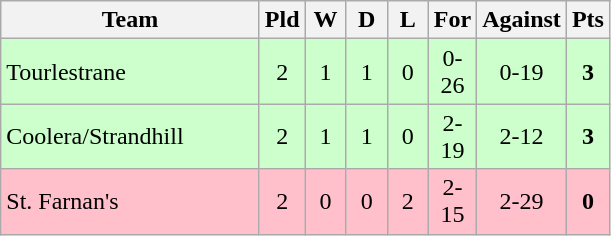<table class="wikitable">
<tr>
<th width=165>Team</th>
<th width=20>Pld</th>
<th width=20>W</th>
<th width=20>D</th>
<th width=20>L</th>
<th width=20>For</th>
<th width=20>Against</th>
<th width=20>Pts</th>
</tr>
<tr align=center style="background:#ccffcc;">
<td style="text-align:left;">Tourlestrane</td>
<td>2</td>
<td>1</td>
<td>1</td>
<td>0</td>
<td>0-26</td>
<td>0-19</td>
<td><strong>3</strong></td>
</tr>
<tr align=center style="background:#ccffcc;">
<td style="text-align:left;">Coolera/Strandhill</td>
<td>2</td>
<td>1</td>
<td>1</td>
<td>0</td>
<td>2-19</td>
<td>2-12</td>
<td><strong>3</strong></td>
</tr>
<tr align=center style="background:pink;">
<td style="text-align:left;">St. Farnan's</td>
<td>2</td>
<td>0</td>
<td>0</td>
<td>2</td>
<td>2-15</td>
<td>2-29</td>
<td><strong>0</strong></td>
</tr>
</table>
